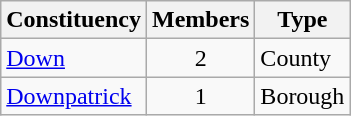<table class="wikitable sortable">
<tr>
<th>Constituency</th>
<th>Members</th>
<th>Type</th>
</tr>
<tr>
<td><a href='#'>Down</a></td>
<td align="center">2</td>
<td>County</td>
</tr>
<tr>
<td><a href='#'>Downpatrick</a></td>
<td align="center">1</td>
<td>Borough</td>
</tr>
</table>
